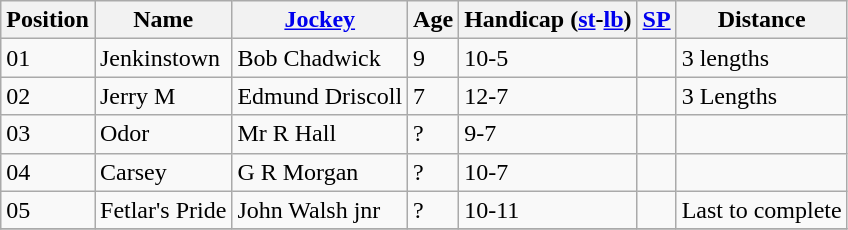<table class="wikitable sortable">
<tr>
<th data-sort-type="number">Position</th>
<th>Name</th>
<th><a href='#'>Jockey</a></th>
<th data-sort-type="number">Age</th>
<th>Handicap (<a href='#'>st</a>-<a href='#'>lb</a>)</th>
<th><a href='#'>SP</a></th>
<th>Distance</th>
</tr>
<tr>
<td>01</td>
<td>Jenkinstown</td>
<td>Bob Chadwick</td>
<td>9</td>
<td>10-5</td>
<td></td>
<td>3 lengths</td>
</tr>
<tr>
<td>02</td>
<td>Jerry M</td>
<td>Edmund Driscoll</td>
<td>7</td>
<td>12-7</td>
<td></td>
<td>3 Lengths</td>
</tr>
<tr>
<td>03</td>
<td>Odor</td>
<td>Mr R Hall</td>
<td>?</td>
<td>9-7</td>
<td></td>
<td></td>
</tr>
<tr>
<td>04</td>
<td>Carsey</td>
<td>G R Morgan</td>
<td>?</td>
<td>10-7</td>
<td></td>
<td></td>
</tr>
<tr>
<td>05</td>
<td>Fetlar's Pride</td>
<td>John Walsh jnr</td>
<td>?</td>
<td>10-11</td>
<td></td>
<td>Last to complete</td>
</tr>
<tr>
</tr>
</table>
